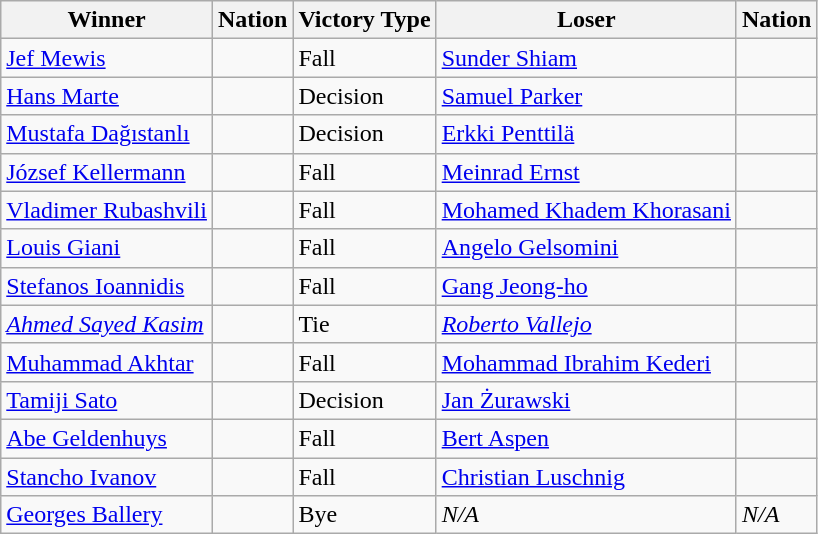<table class="wikitable sortable" style="text-align:left;">
<tr>
<th>Winner</th>
<th>Nation</th>
<th>Victory Type</th>
<th>Loser</th>
<th>Nation</th>
</tr>
<tr>
<td><a href='#'>Jef Mewis</a></td>
<td></td>
<td>Fall</td>
<td><a href='#'>Sunder Shiam</a></td>
<td></td>
</tr>
<tr>
<td><a href='#'>Hans Marte</a></td>
<td></td>
<td>Decision</td>
<td><a href='#'>Samuel Parker</a></td>
<td></td>
</tr>
<tr>
<td><a href='#'>Mustafa Dağıstanlı</a></td>
<td></td>
<td>Decision</td>
<td><a href='#'>Erkki Penttilä</a></td>
<td></td>
</tr>
<tr>
<td><a href='#'>József Kellermann</a></td>
<td></td>
<td>Fall</td>
<td><a href='#'>Meinrad Ernst</a></td>
<td></td>
</tr>
<tr>
<td><a href='#'>Vladimer Rubashvili</a></td>
<td></td>
<td>Fall</td>
<td><a href='#'>Mohamed Khadem Khorasani</a></td>
<td></td>
</tr>
<tr>
<td><a href='#'>Louis Giani</a></td>
<td></td>
<td>Fall</td>
<td><a href='#'>Angelo Gelsomini</a></td>
<td></td>
</tr>
<tr>
<td><a href='#'>Stefanos Ioannidis</a></td>
<td></td>
<td>Fall</td>
<td><a href='#'>Gang Jeong-ho</a></td>
<td></td>
</tr>
<tr>
<td><em><a href='#'>Ahmed Sayed Kasim</a></em></td>
<td><em></em></td>
<td>Tie</td>
<td><em><a href='#'>Roberto Vallejo</a></em></td>
<td><em></em></td>
</tr>
<tr>
<td><a href='#'>Muhammad Akhtar</a></td>
<td></td>
<td>Fall</td>
<td><a href='#'>Mohammad Ibrahim Kederi</a></td>
<td></td>
</tr>
<tr>
<td><a href='#'>Tamiji Sato</a></td>
<td></td>
<td>Decision</td>
<td><a href='#'>Jan Żurawski</a></td>
<td></td>
</tr>
<tr>
<td><a href='#'>Abe Geldenhuys</a></td>
<td></td>
<td>Fall</td>
<td><a href='#'>Bert Aspen</a></td>
<td></td>
</tr>
<tr>
<td><a href='#'>Stancho Ivanov</a></td>
<td></td>
<td>Fall</td>
<td><a href='#'>Christian Luschnig</a></td>
<td></td>
</tr>
<tr>
<td><a href='#'>Georges Ballery</a></td>
<td></td>
<td>Bye</td>
<td><em>N/A</em></td>
<td><em>N/A</em></td>
</tr>
</table>
